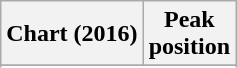<table class="wikitable sortable plainrowheaders" style="text-align:center">
<tr>
<th scope="col">Chart (2016)</th>
<th scope="col">Peak<br> position</th>
</tr>
<tr>
</tr>
<tr>
</tr>
<tr>
</tr>
<tr>
</tr>
</table>
